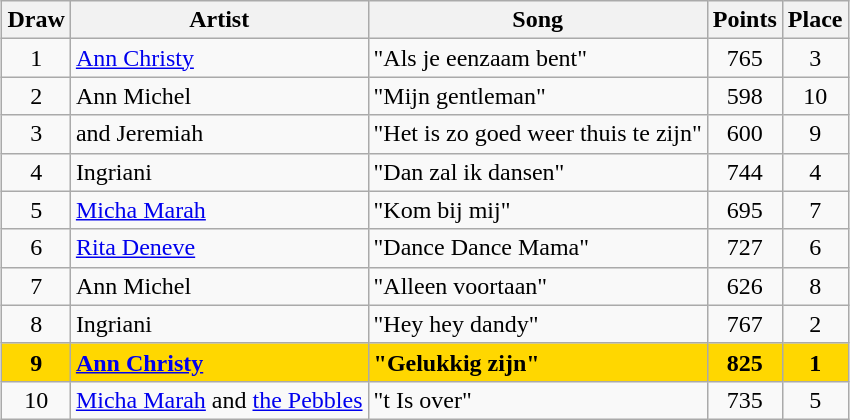<table class="sortable wikitable" style="margin: 1em auto 1em auto; text-align:center">
<tr>
<th>Draw</th>
<th>Artist</th>
<th>Song</th>
<th>Points</th>
<th>Place</th>
</tr>
<tr>
<td>1</td>
<td align="left"><a href='#'>Ann Christy</a></td>
<td align="left">"Als je eenzaam bent"</td>
<td>765</td>
<td>3</td>
</tr>
<tr>
<td>2</td>
<td align="left">Ann Michel</td>
<td align="left">"Mijn gentleman"</td>
<td>598</td>
<td>10</td>
</tr>
<tr>
<td>3</td>
<td align="left"> and Jeremiah</td>
<td align="left">"Het is zo goed weer thuis te zijn"</td>
<td>600</td>
<td>9</td>
</tr>
<tr>
<td>4</td>
<td align="left">Ingriani</td>
<td align="left">"Dan zal ik dansen"</td>
<td>744</td>
<td>4</td>
</tr>
<tr>
<td>5</td>
<td align="left"><a href='#'>Micha Marah</a></td>
<td align="left">"Kom bij mij"</td>
<td>695</td>
<td>7</td>
</tr>
<tr>
<td>6</td>
<td align="left"><a href='#'>Rita Deneve</a></td>
<td align="left">"Dance Dance Mama"</td>
<td>727</td>
<td>6</td>
</tr>
<tr>
<td>7</td>
<td align="left">Ann Michel</td>
<td align="left">"Alleen voortaan"</td>
<td>626</td>
<td>8</td>
</tr>
<tr>
<td>8</td>
<td align="left">Ingriani</td>
<td align="left">"Hey hey dandy"</td>
<td>767</td>
<td>2</td>
</tr>
<tr style="font-weight:bold; background:gold;">
<td>9</td>
<td align="left"><a href='#'>Ann Christy</a></td>
<td align="left">"Gelukkig zijn"</td>
<td>825</td>
<td>1</td>
</tr>
<tr>
<td>10</td>
<td align="left"><a href='#'>Micha Marah</a> and <a href='#'>the Pebbles</a></td>
<td align="left">"t Is over"</td>
<td>735</td>
<td>5</td>
</tr>
</table>
